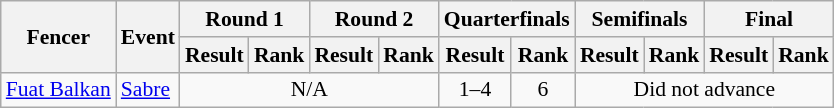<table class=wikitable style="font-size:90%">
<tr>
<th rowspan=2>Fencer</th>
<th rowspan=2>Event</th>
<th colspan=2>Round 1</th>
<th colspan=2>Round 2</th>
<th colspan=2>Quarterfinals</th>
<th colspan=2>Semifinals</th>
<th colspan=2>Final</th>
</tr>
<tr>
<th>Result</th>
<th>Rank</th>
<th>Result</th>
<th>Rank</th>
<th>Result</th>
<th>Rank</th>
<th>Result</th>
<th>Rank</th>
<th>Result</th>
<th>Rank</th>
</tr>
<tr>
<td><a href='#'>Fuat Balkan</a></td>
<td><a href='#'>Sabre</a></td>
<td align=center colspan=4>N/A</td>
<td align=center>1–4</td>
<td align=center>6</td>
<td align=center colspan=4>Did not advance</td>
</tr>
</table>
